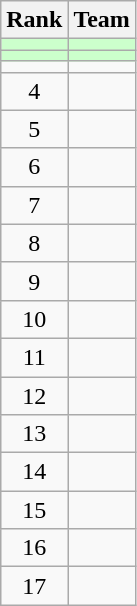<table class="wikitable" style="text-align: center">
<tr>
<th>Rank</th>
<th>Team</th>
</tr>
<tr bgcolor=#ccffcc>
<td></td>
<td align=left></td>
</tr>
<tr bgcolor=#ccffcc>
<td></td>
<td align=left></td>
</tr>
<tr>
<td></td>
<td align=left></td>
</tr>
<tr>
<td>4</td>
<td align=left></td>
</tr>
<tr>
<td>5</td>
<td align=left></td>
</tr>
<tr>
<td>6</td>
<td align=left></td>
</tr>
<tr>
<td>7</td>
<td align=left></td>
</tr>
<tr>
<td>8</td>
<td align=left></td>
</tr>
<tr>
<td>9</td>
<td align=left></td>
</tr>
<tr>
<td>10</td>
<td align=left></td>
</tr>
<tr>
<td>11</td>
<td align=left></td>
</tr>
<tr>
<td>12</td>
<td align=left></td>
</tr>
<tr>
<td>13</td>
<td align=left></td>
</tr>
<tr>
<td>14</td>
<td align=left></td>
</tr>
<tr>
<td>15</td>
<td align=left></td>
</tr>
<tr>
<td>16</td>
<td align=left></td>
</tr>
<tr>
<td>17</td>
<td align=left></td>
</tr>
</table>
